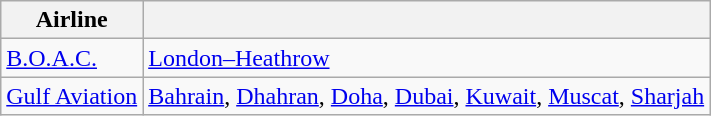<table class="wikitable">
<tr>
<th>Airline</th>
<th></th>
</tr>
<tr>
<td><a href='#'>B.O.A.C.</a></td>
<td><a href='#'>London–Heathrow</a></td>
</tr>
<tr>
<td><a href='#'>Gulf Aviation</a></td>
<td><a href='#'>Bahrain</a>, <a href='#'>Dhahran</a>, <a href='#'>Doha</a>, <a href='#'>Dubai</a>, <a href='#'>Kuwait</a>, <a href='#'>Muscat</a>, <a href='#'>Sharjah</a></td>
</tr>
</table>
